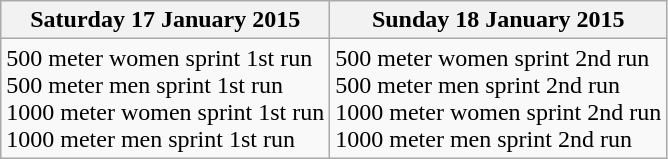<table class="wikitable">
<tr>
<th>Saturday 17 January 2015</th>
<th>Sunday 18 January 2015</th>
</tr>
<tr>
<td Valign=top>500 meter women sprint 1st run <br> 500 meter men sprint 1st run <br> 1000 meter women sprint 1st run <br> 1000 meter men sprint 1st run</td>
<td Valign=top>500 meter women sprint 2nd run <br> 500 meter men sprint 2nd run <br> 1000 meter women sprint 2nd run <br> 1000 meter men sprint 2nd run</td>
</tr>
</table>
